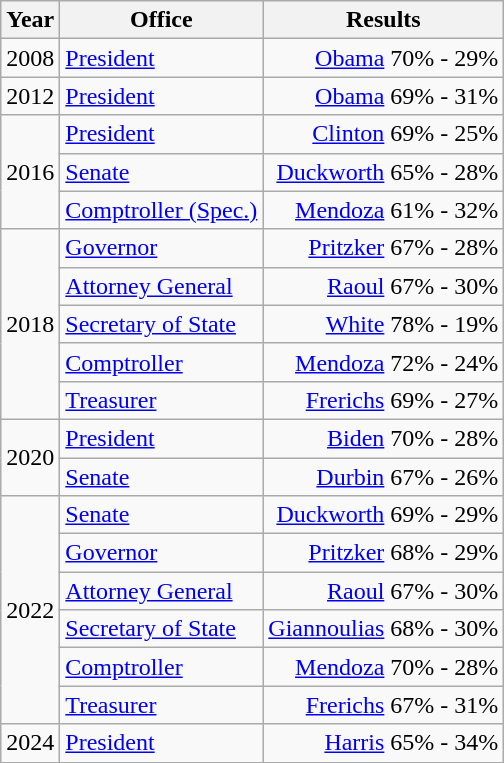<table class=wikitable>
<tr>
<th>Year</th>
<th>Office</th>
<th>Results</th>
</tr>
<tr>
<td>2008</td>
<td><a href='#'>President</a></td>
<td align="right" ><a href='#'>Obama</a> 70% - 29%</td>
</tr>
<tr>
<td>2012</td>
<td><a href='#'>President</a></td>
<td align="right" ><a href='#'>Obama</a> 69% - 31%</td>
</tr>
<tr>
<td rowspan=3>2016</td>
<td><a href='#'>President</a></td>
<td align="right" ><a href='#'>Clinton</a> 69% - 25%</td>
</tr>
<tr>
<td><a href='#'>Senate</a></td>
<td align="right" ><a href='#'>Duckworth</a> 65% - 28%</td>
</tr>
<tr>
<td><a href='#'>Comptroller (Spec.)</a></td>
<td align="right" ><a href='#'>Mendoza</a> 61% - 32%</td>
</tr>
<tr>
<td rowspan=5>2018</td>
<td><a href='#'>Governor</a></td>
<td align="right" ><a href='#'>Pritzker</a> 67% - 28%</td>
</tr>
<tr>
<td><a href='#'>Attorney General</a></td>
<td align="right" ><a href='#'>Raoul</a> 67% - 30%</td>
</tr>
<tr>
<td><a href='#'>Secretary of State</a></td>
<td align="right" ><a href='#'>White</a> 78% - 19%</td>
</tr>
<tr>
<td><a href='#'>Comptroller</a></td>
<td align="right" ><a href='#'>Mendoza</a> 72% - 24%</td>
</tr>
<tr>
<td><a href='#'>Treasurer</a></td>
<td align="right" ><a href='#'>Frerichs</a> 69% - 27%</td>
</tr>
<tr>
<td rowspan=2>2020</td>
<td><a href='#'>President</a></td>
<td align="right" ><a href='#'>Biden</a> 70% - 28%</td>
</tr>
<tr>
<td><a href='#'>Senate</a></td>
<td align="right" ><a href='#'>Durbin</a> 67% - 26%</td>
</tr>
<tr>
<td rowspan=6>2022</td>
<td><a href='#'>Senate</a></td>
<td align="right" ><a href='#'>Duckworth</a> 69% - 29%</td>
</tr>
<tr>
<td><a href='#'>Governor</a></td>
<td align="right" ><a href='#'>Pritzker</a> 68% - 29%</td>
</tr>
<tr>
<td><a href='#'>Attorney General</a></td>
<td align="right" ><a href='#'>Raoul</a> 67% - 30%</td>
</tr>
<tr>
<td><a href='#'>Secretary of State</a></td>
<td align="right" ><a href='#'>Giannoulias</a> 68% - 30%</td>
</tr>
<tr>
<td><a href='#'>Comptroller</a></td>
<td align="right" ><a href='#'>Mendoza</a> 70% - 28%</td>
</tr>
<tr>
<td><a href='#'>Treasurer</a></td>
<td align="right" ><a href='#'>Frerichs</a> 67% - 31%</td>
</tr>
<tr>
<td>2024</td>
<td><a href='#'>President</a></td>
<td align="right" ><a href='#'>Harris</a> 65% - 34%</td>
</tr>
</table>
